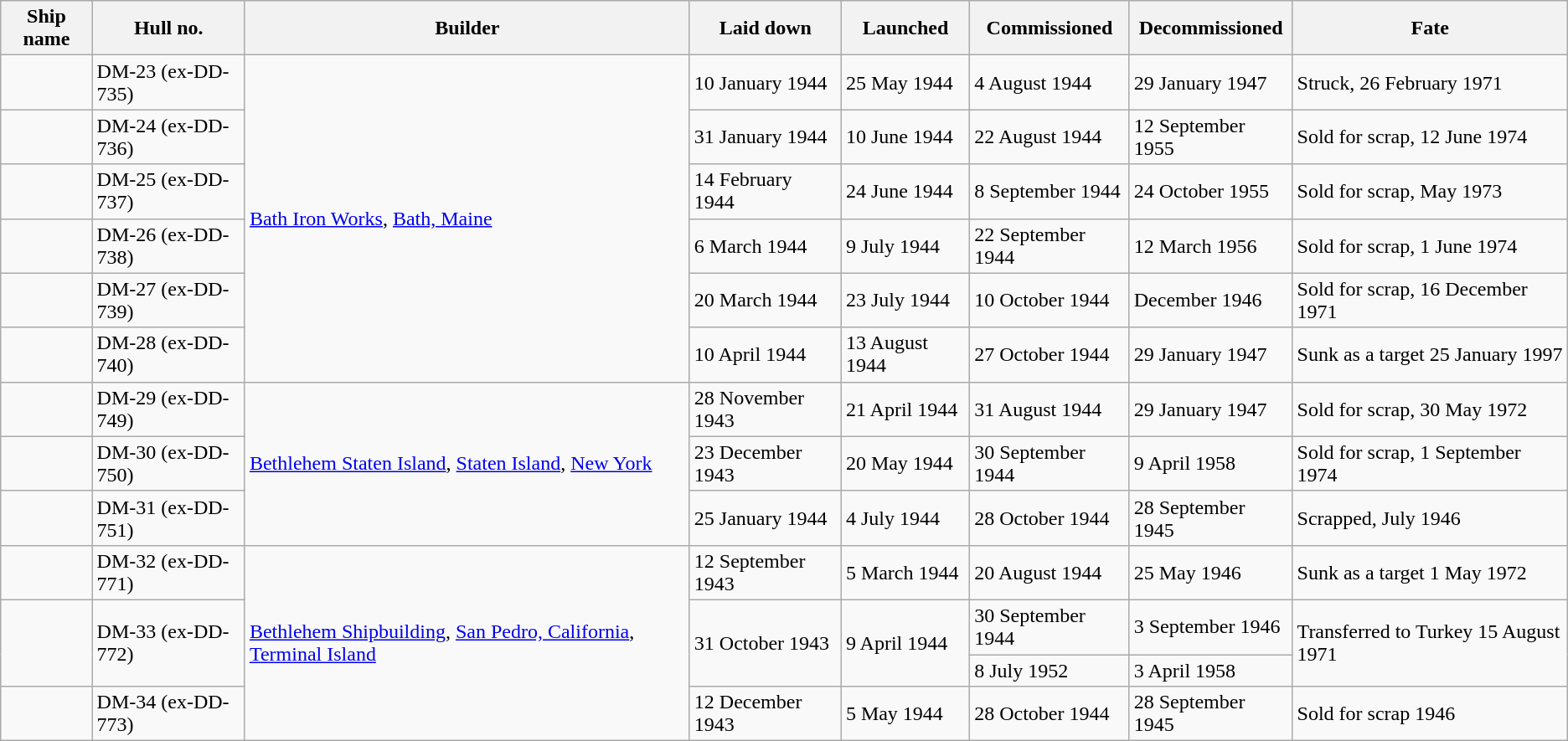<table class="sortable wikitable">
<tr>
<th>Ship name</th>
<th>Hull no.</th>
<th>Builder</th>
<th>Laid down</th>
<th>Launched</th>
<th>Commissioned</th>
<th>Decommissioned</th>
<th>Fate</th>
</tr>
<tr>
<td></td>
<td>DM-23 (ex-DD-735)</td>
<td rowspan=6><a href='#'>Bath Iron Works</a>, <a href='#'>Bath, Maine</a></td>
<td>10 January 1944</td>
<td>25 May 1944</td>
<td>4 August 1944</td>
<td>29 January 1947</td>
<td>Struck, 26 February 1971</td>
</tr>
<tr>
<td></td>
<td>DM-24 (ex-DD-736)</td>
<td>31 January 1944</td>
<td>10 June 1944</td>
<td>22 August 1944</td>
<td>12 September 1955</td>
<td>Sold for scrap, 12 June 1974</td>
</tr>
<tr>
<td></td>
<td>DM-25 (ex-DD-737)</td>
<td>14 February 1944</td>
<td>24 June 1944</td>
<td>8 September 1944</td>
<td>24 October 1955</td>
<td>Sold for scrap, May 1973</td>
</tr>
<tr>
<td></td>
<td>DM-26 (ex-DD-738)</td>
<td>6 March 1944</td>
<td>9 July 1944</td>
<td>22 September 1944</td>
<td>12 March 1956</td>
<td>Sold for scrap, 1 June 1974</td>
</tr>
<tr>
<td></td>
<td>DM-27 (ex-DD-739)</td>
<td>20 March 1944</td>
<td>23 July 1944</td>
<td>10 October 1944</td>
<td>December 1946</td>
<td>Sold for scrap, 16 December 1971</td>
</tr>
<tr>
<td></td>
<td>DM-28 (ex-DD-740)</td>
<td>10 April 1944</td>
<td>13 August 1944</td>
<td>27 October 1944</td>
<td>29 January 1947</td>
<td>Sunk as a target 25 January 1997</td>
</tr>
<tr>
<td></td>
<td>DM-29 (ex-DD-749)</td>
<td rowspan=3><a href='#'>Bethlehem Staten Island</a>, <a href='#'>Staten Island</a>, <a href='#'>New York</a></td>
<td>28 November 1943</td>
<td>21 April 1944</td>
<td>31 August 1944</td>
<td>29 January 1947</td>
<td>Sold for scrap, 30 May 1972</td>
</tr>
<tr>
<td></td>
<td>DM-30 (ex-DD-750)</td>
<td>23 December 1943</td>
<td>20 May 1944</td>
<td>30 September 1944</td>
<td>9 April 1958</td>
<td>Sold for scrap, 1 September 1974</td>
</tr>
<tr>
<td></td>
<td>DM-31 (ex-DD-751)</td>
<td>25 January 1944</td>
<td>4 July 1944</td>
<td>28 October 1944</td>
<td>28 September 1945</td>
<td>Scrapped, July 1946</td>
</tr>
<tr>
<td></td>
<td>DM-32 (ex-DD-771)</td>
<td rowspan=4><a href='#'>Bethlehem Shipbuilding</a>, <a href='#'>San Pedro, California</a>, <a href='#'>Terminal Island</a></td>
<td>12 September 1943</td>
<td>5 March 1944</td>
<td>20 August 1944</td>
<td>25 May 1946</td>
<td>Sunk as a target 1 May 1972</td>
</tr>
<tr>
<td rowspan=2></td>
<td rowspan=2>DM-33 (ex-DD-772)</td>
<td rowspan=2>31 October 1943</td>
<td rowspan=2>9 April 1944</td>
<td>30 September 1944</td>
<td>3 September 1946</td>
<td rowspan=2>Transferred to Turkey 15 August 1971</td>
</tr>
<tr>
<td>8 July 1952</td>
<td>3 April 1958</td>
</tr>
<tr>
<td></td>
<td>DM-34 (ex-DD-773)</td>
<td>12 December 1943</td>
<td>5 May 1944</td>
<td>28 October 1944</td>
<td>28 September 1945</td>
<td>Sold for scrap 1946</td>
</tr>
</table>
